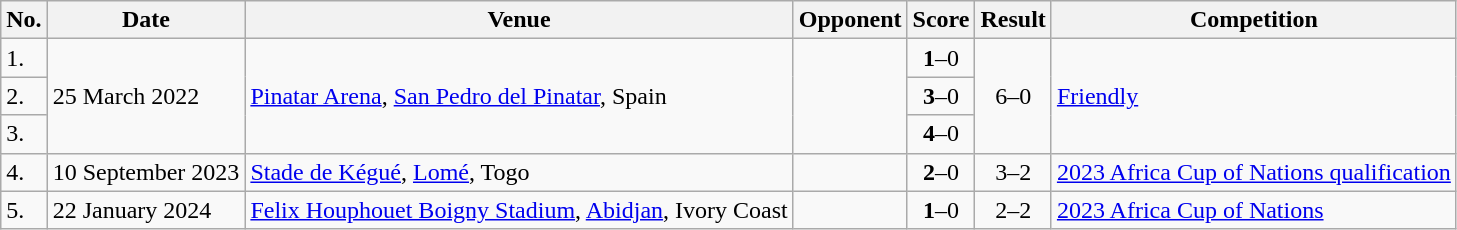<table class="wikitable">
<tr>
<th>No.</th>
<th>Date</th>
<th>Venue</th>
<th>Opponent</th>
<th>Score</th>
<th>Result</th>
<th>Competition</th>
</tr>
<tr>
<td>1.</td>
<td rowspan=3>25 March 2022</td>
<td rowspan=3><a href='#'>Pinatar Arena</a>, <a href='#'>San Pedro del Pinatar</a>, Spain</td>
<td rowspan="3"></td>
<td align=center><strong>1</strong>–0</td>
<td rowspan=3 align=center>6–0</td>
<td rowspan=3><a href='#'>Friendly</a></td>
</tr>
<tr>
<td>2.</td>
<td align=center><strong>3</strong>–0</td>
</tr>
<tr>
<td>3.</td>
<td align=center><strong>4</strong>–0</td>
</tr>
<tr>
<td>4.</td>
<td>10 September 2023</td>
<td><a href='#'>Stade de Kégué</a>, <a href='#'>Lomé</a>, Togo</td>
<td></td>
<td align=center><strong>2</strong>–0</td>
<td align=center>3–2</td>
<td><a href='#'>2023 Africa Cup of Nations qualification</a></td>
</tr>
<tr>
<td>5.</td>
<td>22 January 2024</td>
<td><a href='#'>Felix Houphouet Boigny Stadium</a>, <a href='#'>Abidjan</a>, Ivory Coast</td>
<td></td>
<td align=center><strong>1</strong>–0</td>
<td align=center>2–2</td>
<td><a href='#'>2023 Africa Cup of Nations</a></td>
</tr>
</table>
